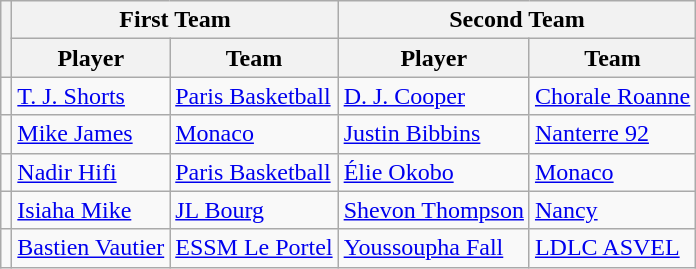<table class="wikitable">
<tr>
<th rowspan="2"></th>
<th colspan="2">First Team</th>
<th colspan="2">Second Team</th>
</tr>
<tr>
<th>Player</th>
<th>Team</th>
<th>Player</th>
<th>Team</th>
</tr>
<tr>
<td style="text-align:center;"></td>
<td> <a href='#'>T. J. Shorts</a></td>
<td><a href='#'>Paris Basketball</a></td>
<td> <a href='#'>D. J. Cooper</a></td>
<td><a href='#'>Chorale Roanne</a></td>
</tr>
<tr>
<td style="text-align:center;"></td>
<td> <a href='#'>Mike James</a></td>
<td><a href='#'>Monaco</a></td>
<td> <a href='#'>Justin Bibbins</a></td>
<td><a href='#'>Nanterre 92</a></td>
</tr>
<tr>
<td style="text-align:center;"></td>
<td> <a href='#'>Nadir Hifi</a></td>
<td><a href='#'>Paris Basketball</a></td>
<td> <a href='#'>Élie Okobo</a></td>
<td><a href='#'>Monaco</a></td>
</tr>
<tr>
<td style="text-align:center;"></td>
<td> <a href='#'>Isiaha Mike</a></td>
<td><a href='#'>JL Bourg</a></td>
<td> <a href='#'>Shevon Thompson</a></td>
<td><a href='#'>Nancy</a></td>
</tr>
<tr>
<td style="text-align:center;"></td>
<td> <a href='#'>Bastien Vautier</a></td>
<td><a href='#'>ESSM Le Portel</a></td>
<td> <a href='#'>Youssoupha Fall</a></td>
<td><a href='#'>LDLC ASVEL</a></td>
</tr>
</table>
